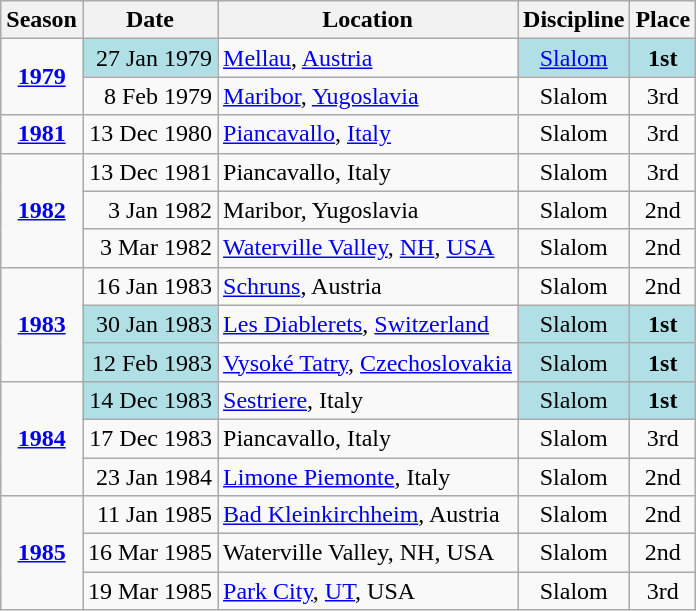<table class=wikitable style="text-align:center">
<tr>
<th>Season</th>
<th>Date</th>
<th>Location</th>
<th>Discipline</th>
<th>Place</th>
</tr>
<tr>
<td rowspan=2><strong><a href='#'>1979</a></strong></td>
<td bgcolor="#BOEOE6" align=right>27 Jan 1979</td>
<td align=left> <a href='#'>Mellau</a>, <a href='#'>Austria</a></td>
<td bgcolor="#BOEOE6"><a href='#'>Slalom</a></td>
<td bgcolor="#BOEOE6"><strong>1st</strong></td>
</tr>
<tr>
<td align=right>8 Feb 1979</td>
<td align=left> <a href='#'>Maribor</a>, <a href='#'>Yugoslavia</a> </td>
<td>Slalom</td>
<td>3rd</td>
</tr>
<tr>
<td><strong><a href='#'>1981</a></strong></td>
<td align=right>13 Dec 1980</td>
<td align=left> <a href='#'>Piancavallo</a>, <a href='#'>Italy</a></td>
<td>Slalom</td>
<td>3rd</td>
</tr>
<tr>
<td rowspan=3><strong><a href='#'>1982</a></strong></td>
<td align=right>13 Dec 1981</td>
<td align=left> Piancavallo, Italy</td>
<td>Slalom</td>
<td>3rd</td>
</tr>
<tr>
<td align=right>3 Jan 1982</td>
<td align=left> Maribor, Yugoslavia</td>
<td>Slalom</td>
<td>2nd</td>
</tr>
<tr>
<td align=right>3 Mar 1982</td>
<td align=left> <a href='#'>Waterville Valley</a>, <a href='#'>NH</a>, <a href='#'>USA</a></td>
<td>Slalom</td>
<td>2nd</td>
</tr>
<tr>
<td rowspan=3><strong><a href='#'>1983</a></strong></td>
<td align=right>16 Jan 1983</td>
<td align=left> <a href='#'>Schruns</a>, Austria</td>
<td>Slalom</td>
<td>2nd</td>
</tr>
<tr>
<td bgcolor="#BOEOE6" align=right>30 Jan 1983</td>
<td align=left> <a href='#'>Les Diablerets</a>, <a href='#'>Switzerland</a></td>
<td bgcolor="#BOEOE6">Slalom</td>
<td bgcolor="#BOEOE6"><strong>1st</strong></td>
</tr>
<tr>
<td bgcolor="#BOEOE6" align=right>12 Feb 1983</td>
<td align=left> <a href='#'>Vysoké Tatry</a>, <a href='#'>Czechoslovakia</a> </td>
<td bgcolor="#BOEOE6">Slalom</td>
<td bgcolor="#BOEOE6"><strong>1st</strong></td>
</tr>
<tr>
<td rowspan=3><strong><a href='#'>1984</a></strong></td>
<td bgcolor="#BOEOE6" align=right>14 Dec 1983</td>
<td align=left> <a href='#'>Sestriere</a>, Italy</td>
<td bgcolor="#BOEOE6">Slalom</td>
<td bgcolor="#BOEOE6"><strong>1st</strong></td>
</tr>
<tr>
<td align=right>17 Dec 1983</td>
<td align=left> Piancavallo, Italy</td>
<td>Slalom</td>
<td>3rd</td>
</tr>
<tr>
<td align=right>23 Jan 1984</td>
<td align=left> <a href='#'>Limone Piemonte</a>, Italy</td>
<td>Slalom</td>
<td>2nd</td>
</tr>
<tr>
<td rowspan=3><strong><a href='#'>1985</a></strong></td>
<td align=right>11 Jan 1985</td>
<td align=left> <a href='#'>Bad Kleinkirchheim</a>, Austria</td>
<td>Slalom</td>
<td>2nd</td>
</tr>
<tr>
<td align=right>16 Mar 1985</td>
<td align=left> Waterville Valley, NH, USA</td>
<td>Slalom</td>
<td>2nd</td>
</tr>
<tr>
<td align=right>19 Mar 1985</td>
<td align=left> <a href='#'>Park City</a>, <a href='#'>UT</a>, USA</td>
<td>Slalom</td>
<td>3rd</td>
</tr>
</table>
